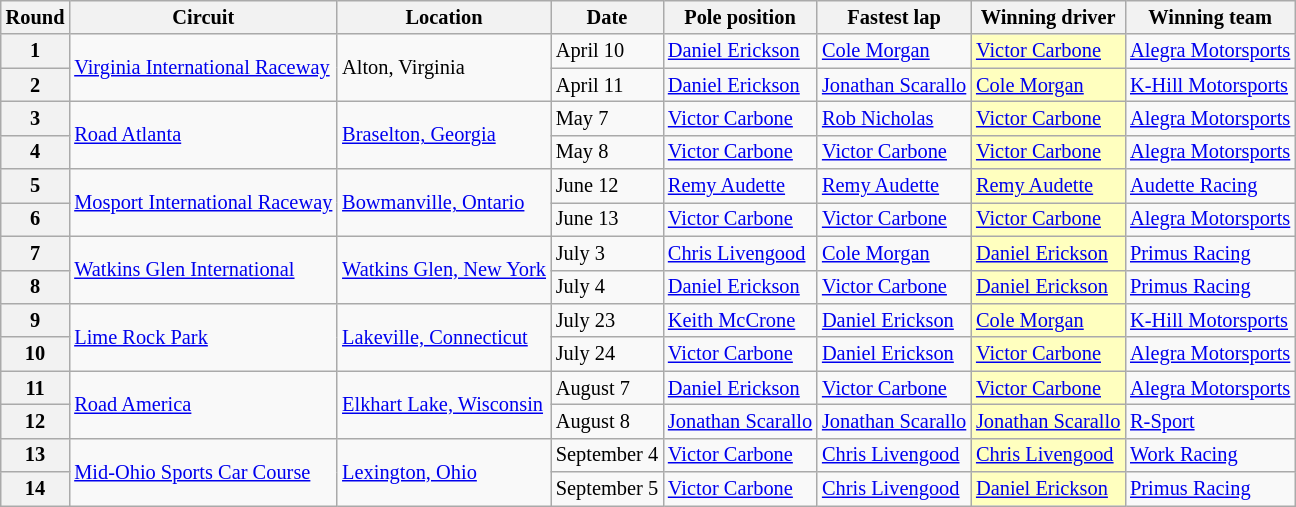<table class="wikitable" border="1" style="font-size: 85%;">
<tr>
<th>Round</th>
<th>Circuit</th>
<th>Location</th>
<th>Date</th>
<th>Pole position</th>
<th>Fastest lap</th>
<th>Winning driver</th>
<th>Winning team</th>
</tr>
<tr>
<th>1</th>
<td rowspan=2><a href='#'>Virginia International Raceway</a></td>
<td rowspan=2> Alton, Virginia</td>
<td>April 10</td>
<td> <a href='#'>Daniel Erickson</a></td>
<td> <a href='#'>Cole Morgan</a></td>
<td style="background:#FFFFBF;"> <a href='#'>Victor Carbone</a></td>
<td> <a href='#'>Alegra Motorsports</a></td>
</tr>
<tr>
<th>2</th>
<td>April 11</td>
<td> <a href='#'>Daniel Erickson</a></td>
<td> <a href='#'>Jonathan Scarallo</a></td>
<td style="background:#FFFFBF;"> <a href='#'>Cole Morgan</a></td>
<td> <a href='#'>K-Hill Motorsports</a></td>
</tr>
<tr>
<th>3</th>
<td rowspan=2><a href='#'>Road Atlanta</a></td>
<td rowspan=2> <a href='#'>Braselton, Georgia</a></td>
<td>May 7</td>
<td> <a href='#'>Victor Carbone</a></td>
<td> <a href='#'>Rob Nicholas</a></td>
<td style="background:#FFFFBF;"> <a href='#'>Victor Carbone</a></td>
<td> <a href='#'>Alegra Motorsports</a></td>
</tr>
<tr>
<th>4</th>
<td>May 8</td>
<td> <a href='#'>Victor Carbone</a></td>
<td> <a href='#'>Victor Carbone</a></td>
<td style="background:#FFFFBF;"> <a href='#'>Victor Carbone</a></td>
<td> <a href='#'>Alegra Motorsports</a></td>
</tr>
<tr>
<th>5</th>
<td rowspan=2><a href='#'>Mosport International Raceway</a></td>
<td rowspan=2> <a href='#'>Bowmanville, Ontario</a></td>
<td>June 12</td>
<td> <a href='#'>Remy Audette</a></td>
<td> <a href='#'>Remy Audette</a></td>
<td style="background:#FFFFBF;"> <a href='#'>Remy Audette</a></td>
<td> <a href='#'>Audette Racing</a></td>
</tr>
<tr>
<th>6</th>
<td>June 13</td>
<td> <a href='#'>Victor Carbone</a></td>
<td> <a href='#'>Victor Carbone</a></td>
<td style="background:#FFFFBF;"> <a href='#'>Victor Carbone</a></td>
<td> <a href='#'>Alegra Motorsports</a></td>
</tr>
<tr>
<th>7</th>
<td rowspan=2><a href='#'>Watkins Glen International</a></td>
<td rowspan=2> <a href='#'>Watkins Glen, New York</a></td>
<td>July 3</td>
<td> <a href='#'>Chris Livengood</a></td>
<td> <a href='#'>Cole Morgan</a></td>
<td style="background:#FFFFBF;"> <a href='#'>Daniel Erickson</a></td>
<td> <a href='#'>Primus Racing</a></td>
</tr>
<tr>
<th>8</th>
<td>July 4</td>
<td> <a href='#'>Daniel Erickson</a></td>
<td> <a href='#'>Victor Carbone</a></td>
<td style="background:#FFFFBF;"> <a href='#'>Daniel Erickson</a></td>
<td> <a href='#'>Primus Racing</a></td>
</tr>
<tr>
<th>9</th>
<td rowspan=2><a href='#'>Lime Rock Park</a></td>
<td rowspan=2> <a href='#'>Lakeville, Connecticut</a></td>
<td>July 23</td>
<td> <a href='#'>Keith McCrone</a></td>
<td> <a href='#'>Daniel Erickson</a></td>
<td style="background:#FFFFBF;"> <a href='#'>Cole Morgan</a></td>
<td> <a href='#'>K-Hill Motorsports</a></td>
</tr>
<tr>
<th>10</th>
<td>July 24</td>
<td> <a href='#'>Victor Carbone</a></td>
<td> <a href='#'>Daniel Erickson</a></td>
<td style="background:#FFFFBF;"> <a href='#'>Victor Carbone</a></td>
<td> <a href='#'>Alegra Motorsports</a></td>
</tr>
<tr>
<th>11</th>
<td rowspan=2><a href='#'>Road America</a></td>
<td rowspan=2> <a href='#'>Elkhart Lake, Wisconsin</a></td>
<td>August 7</td>
<td> <a href='#'>Daniel Erickson</a></td>
<td> <a href='#'>Victor Carbone</a></td>
<td style="background:#FFFFBF;"> <a href='#'>Victor Carbone</a></td>
<td> <a href='#'>Alegra Motorsports</a></td>
</tr>
<tr>
<th>12</th>
<td>August 8</td>
<td> <a href='#'>Jonathan Scarallo</a></td>
<td> <a href='#'>Jonathan Scarallo</a></td>
<td style="background:#FFFFBF;"> <a href='#'>Jonathan Scarallo</a></td>
<td> <a href='#'>R-Sport</a></td>
</tr>
<tr>
<th>13</th>
<td rowspan=2><a href='#'>Mid-Ohio Sports Car Course</a></td>
<td rowspan=2> <a href='#'>Lexington, Ohio</a></td>
<td>September 4</td>
<td> <a href='#'>Victor Carbone</a></td>
<td> <a href='#'>Chris Livengood</a></td>
<td style="background:#FFFFBF;"> <a href='#'>Chris Livengood</a></td>
<td> <a href='#'>Work Racing</a></td>
</tr>
<tr>
<th>14</th>
<td>September 5</td>
<td> <a href='#'>Victor Carbone</a></td>
<td> <a href='#'>Chris Livengood</a></td>
<td style="background:#FFFFBF;"> <a href='#'>Daniel Erickson</a></td>
<td> <a href='#'>Primus Racing</a></td>
</tr>
</table>
